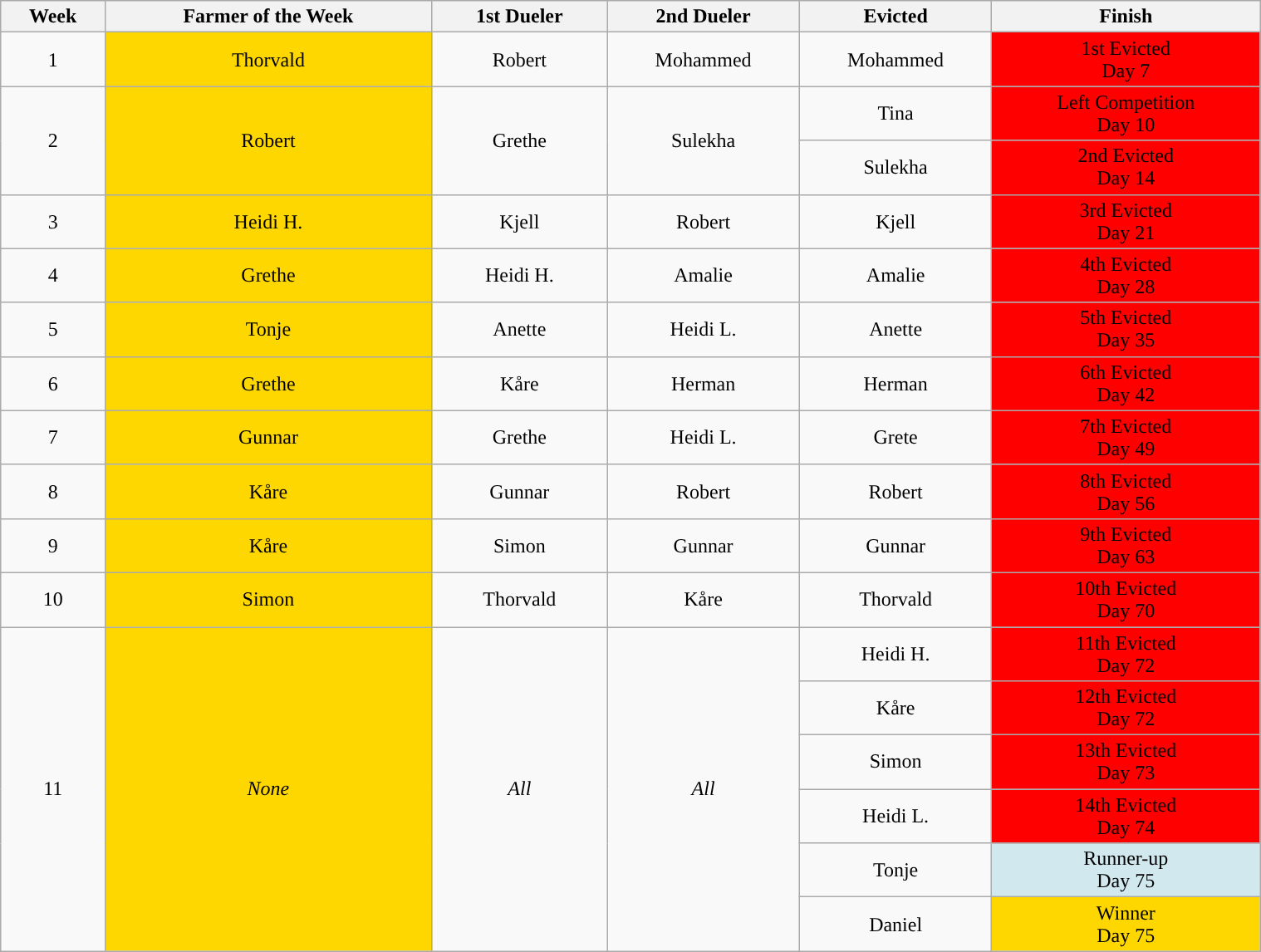<table class="wikitable" style="font-size:100%; text-align:center; width: 80%; margin-left: auto; margin-right: auto;">
<tr>
<th>Week</th>
<th>Farmer of the Week</th>
<th>1st Dueler</th>
<th>2nd Dueler</th>
<th>Evicted</th>
<th>Finish</th>
</tr>
<tr>
<td>1</td>
<td style="background:gold;">Thorvald</td>
<td>Robert</td>
<td>Mohammed</td>
<td>Mohammed</td>
<td style="background:#ff0000">1st Evicted<br>Day 7</td>
</tr>
<tr>
<td rowspan="2">2</td>
<td rowspan="2" style="background:gold;">Robert</td>
<td rowspan="2">Grethe</td>
<td rowspan="2">Sulekha</td>
<td rowspan="1">Tina</td>
<td rowspan="1" style="background:#ff0000">Left Competition<br>Day 10</td>
</tr>
<tr>
<td rowspan="1">Sulekha</td>
<td rowspan="1" style="background:#ff0000">2nd Evicted<br>Day 14</td>
</tr>
<tr>
<td>3</td>
<td style="background:gold;">Heidi H.</td>
<td>Kjell</td>
<td>Robert</td>
<td>Kjell</td>
<td style="background:#ff0000">3rd Evicted<br>Day 21</td>
</tr>
<tr>
<td>4</td>
<td style="background:gold;">Grethe</td>
<td>Heidi H.</td>
<td>Amalie</td>
<td>Amalie</td>
<td style="background:#ff0000">4th Evicted<br>Day 28</td>
</tr>
<tr>
<td>5</td>
<td style="background:gold;">Tonje</td>
<td>Anette</td>
<td>Heidi L.</td>
<td>Anette</td>
<td style="background:#ff0000">5th Evicted<br>Day 35</td>
</tr>
<tr>
<td>6</td>
<td style="background:gold;">Grethe</td>
<td>Kåre</td>
<td>Herman</td>
<td>Herman</td>
<td style="background:#ff0000">6th Evicted<br>Day 42</td>
</tr>
<tr>
<td>7</td>
<td style="background:gold;">Gunnar</td>
<td>Grethe</td>
<td>Heidi L.</td>
<td>Grete</td>
<td style="background:#ff0000">7th Evicted<br>Day 49</td>
</tr>
<tr>
<td>8</td>
<td style="background:gold;">Kåre</td>
<td>Gunnar</td>
<td>Robert</td>
<td>Robert</td>
<td style="background:#ff0000">8th Evicted<br>Day 56</td>
</tr>
<tr>
<td>9</td>
<td style="background:gold;">Kåre</td>
<td>Simon</td>
<td>Gunnar</td>
<td>Gunnar</td>
<td style="background:#ff0000">9th Evicted<br>Day 63</td>
</tr>
<tr>
<td>10</td>
<td style="background:gold;">Simon</td>
<td>Thorvald</td>
<td>Kåre</td>
<td>Thorvald</td>
<td style="background:#ff0000">10th Evicted<br>Day 70</td>
</tr>
<tr>
<td rowspan="6">11</td>
<td rowspan="6" style="background:gold;"><em>None</em></td>
<td rowspan="6"><em>All</em></td>
<td rowspan="6"><em>All</em></td>
<td>Heidi H.</td>
<td style="background:#ff0000">11th Evicted<br>Day 72</td>
</tr>
<tr>
<td>Kåre</td>
<td style="background:#ff0000">12th Evicted<br>Day 72</td>
</tr>
<tr>
<td>Simon</td>
<td style="background:#ff0000">13th Evicted<br>Day 73</td>
</tr>
<tr>
<td>Heidi L.</td>
<td style="background:#ff0000">14th Evicted<br>Day 74</td>
</tr>
<tr>
<td>Tonje</td>
<td style="background:#D1E8EF;">Runner-up<br>Day 75</td>
</tr>
<tr>
<td>Daniel</td>
<td style="background:gold;">Winner<br>Day 75</td>
</tr>
</table>
